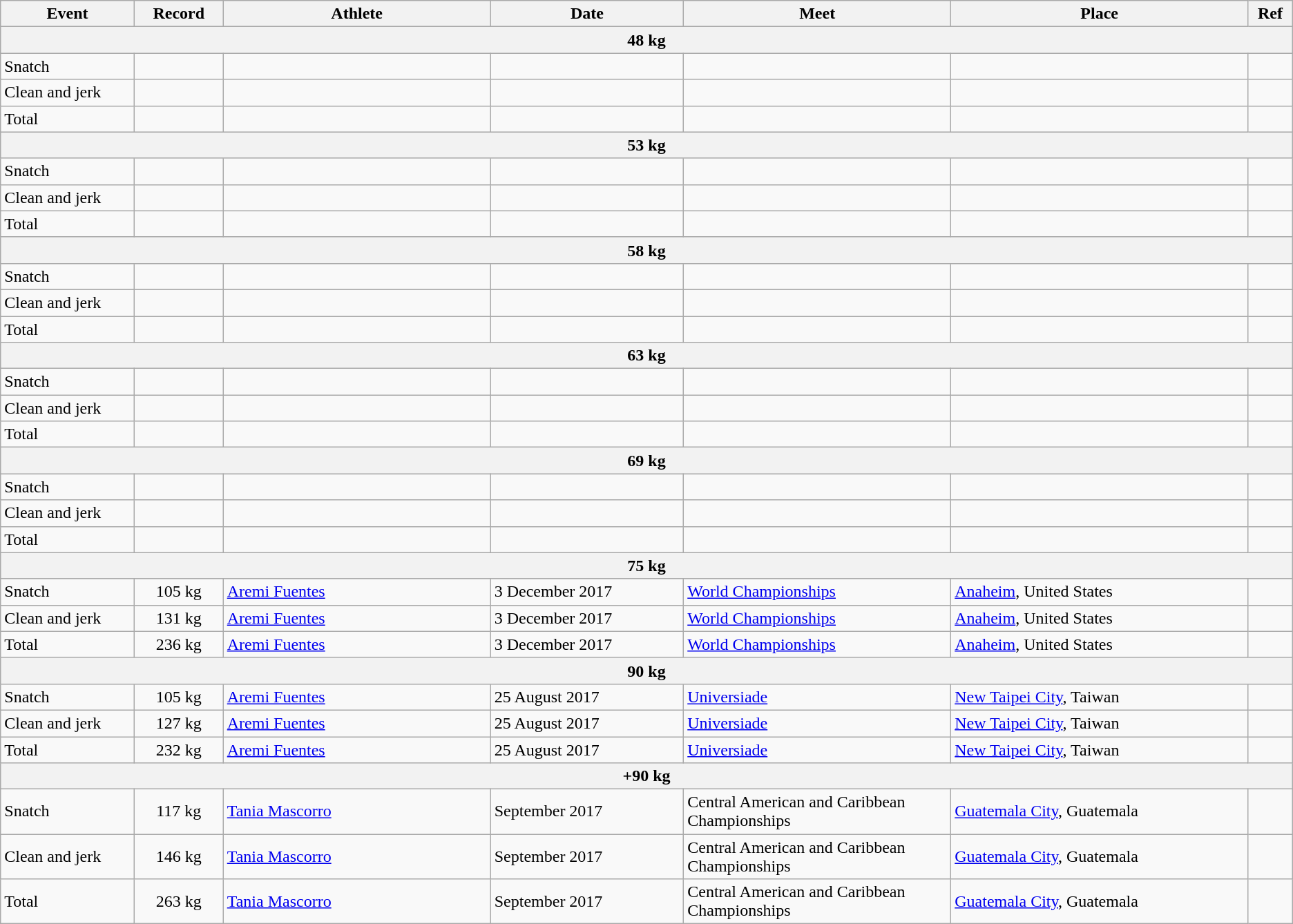<table class="wikitable">
<tr>
<th width=9%>Event</th>
<th width=6%>Record</th>
<th width=18%>Athlete</th>
<th width=13%>Date</th>
<th width=18%>Meet</th>
<th width=20%>Place</th>
<th width=3%>Ref</th>
</tr>
<tr bgcolor="#DDDDDD">
<th colspan="8">48 kg</th>
</tr>
<tr>
<td>Snatch</td>
<td></td>
<td></td>
<td></td>
<td></td>
<td></td>
<td></td>
</tr>
<tr>
<td>Clean and jerk</td>
<td align="center"></td>
<td></td>
<td></td>
<td></td>
<td></td>
<td></td>
</tr>
<tr>
<td>Total</td>
<td></td>
<td></td>
<td></td>
<td></td>
<td></td>
<td></td>
</tr>
<tr bgcolor="#DDDDDD">
<th colspan="8">53 kg</th>
</tr>
<tr>
<td>Snatch</td>
<td></td>
<td></td>
<td></td>
<td></td>
<td></td>
<td></td>
</tr>
<tr>
<td>Clean and jerk</td>
<td></td>
<td></td>
<td></td>
<td></td>
<td></td>
<td></td>
</tr>
<tr>
<td>Total</td>
<td></td>
<td></td>
<td></td>
<td></td>
<td></td>
<td></td>
</tr>
<tr bgcolor="#DDDDDD">
<th colspan="8">58 kg</th>
</tr>
<tr>
<td>Snatch</td>
<td></td>
<td></td>
<td></td>
<td></td>
<td></td>
<td></td>
</tr>
<tr>
<td>Clean and jerk</td>
<td></td>
<td></td>
<td></td>
<td></td>
<td></td>
<td></td>
</tr>
<tr>
<td>Total</td>
<td></td>
<td></td>
<td></td>
<td></td>
<td></td>
<td></td>
</tr>
<tr bgcolor="#DDDDDD">
<th colspan="8">63 kg</th>
</tr>
<tr>
<td>Snatch</td>
<td></td>
<td></td>
<td></td>
<td></td>
<td></td>
<td></td>
</tr>
<tr>
<td>Clean and jerk</td>
<td></td>
<td></td>
<td></td>
<td></td>
<td></td>
<td></td>
</tr>
<tr>
<td>Total</td>
<td></td>
<td></td>
<td></td>
<td></td>
<td></td>
<td></td>
</tr>
<tr bgcolor="#DDDDDD">
<th colspan="8">69 kg</th>
</tr>
<tr>
<td>Snatch</td>
<td></td>
<td></td>
<td></td>
<td></td>
<td></td>
<td></td>
</tr>
<tr>
<td>Clean and jerk</td>
<td></td>
<td></td>
<td></td>
<td></td>
<td></td>
<td></td>
</tr>
<tr>
<td>Total</td>
<td></td>
<td></td>
<td></td>
<td></td>
<td></td>
<td></td>
</tr>
<tr bgcolor="#DDDDDD">
<th colspan="8">75 kg</th>
</tr>
<tr>
<td>Snatch</td>
<td align="center">105 kg</td>
<td><a href='#'>Aremi Fuentes</a></td>
<td>3 December 2017</td>
<td><a href='#'>World Championships</a></td>
<td><a href='#'>Anaheim</a>, United States</td>
<td></td>
</tr>
<tr>
<td>Clean and jerk</td>
<td align="center">131 kg</td>
<td><a href='#'>Aremi Fuentes</a></td>
<td>3 December 2017</td>
<td><a href='#'>World Championships</a></td>
<td><a href='#'>Anaheim</a>, United States</td>
<td></td>
</tr>
<tr>
<td>Total</td>
<td align="center">236 kg</td>
<td><a href='#'>Aremi Fuentes</a></td>
<td>3 December 2017</td>
<td><a href='#'>World Championships</a></td>
<td><a href='#'>Anaheim</a>, United States</td>
<td></td>
</tr>
<tr bgcolor="#DDDDDD">
<th colspan="8">90 kg</th>
</tr>
<tr>
<td>Snatch</td>
<td align="center">105 kg</td>
<td><a href='#'>Aremi Fuentes</a></td>
<td>25 August 2017</td>
<td><a href='#'>Universiade</a></td>
<td><a href='#'>New Taipei City</a>, Taiwan</td>
<td></td>
</tr>
<tr>
<td>Clean and jerk</td>
<td align="center">127 kg</td>
<td><a href='#'>Aremi Fuentes</a></td>
<td>25 August 2017</td>
<td><a href='#'>Universiade</a></td>
<td><a href='#'>New Taipei City</a>, Taiwan</td>
<td></td>
</tr>
<tr>
<td>Total</td>
<td align="center">232 kg</td>
<td><a href='#'>Aremi Fuentes</a></td>
<td>25 August 2017</td>
<td><a href='#'>Universiade</a></td>
<td><a href='#'>New Taipei City</a>, Taiwan</td>
<td></td>
</tr>
<tr bgcolor="#DDDDDD">
<th colspan="8">+90 kg</th>
</tr>
<tr>
<td>Snatch</td>
<td align="center">117 kg</td>
<td><a href='#'>Tania Mascorro</a></td>
<td>September 2017</td>
<td>Central American and Caribbean Championships</td>
<td><a href='#'>Guatemala City</a>, Guatemala</td>
<td></td>
</tr>
<tr>
<td>Clean and jerk</td>
<td align="center">146 kg</td>
<td><a href='#'>Tania Mascorro</a></td>
<td>September 2017</td>
<td>Central American and Caribbean Championships</td>
<td><a href='#'>Guatemala City</a>, Guatemala</td>
<td></td>
</tr>
<tr>
<td>Total</td>
<td align="center">263 kg</td>
<td><a href='#'>Tania Mascorro</a></td>
<td>September 2017</td>
<td>Central American and Caribbean Championships</td>
<td><a href='#'>Guatemala City</a>, Guatemala</td>
<td></td>
</tr>
</table>
